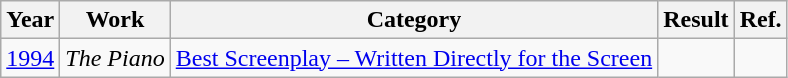<table class="wikitable">
<tr>
<th>Year</th>
<th>Work</th>
<th>Category</th>
<th>Result</th>
<th>Ref.</th>
</tr>
<tr>
<td rowspan="1"><a href='#'>1994</a></td>
<td rowspan="1"><em>The Piano</em></td>
<td rowspan="1"><a href='#'>Best Screenplay – Written Directly for the Screen</a></td>
<td></td>
<td rowspan="1"></td>
</tr>
</table>
